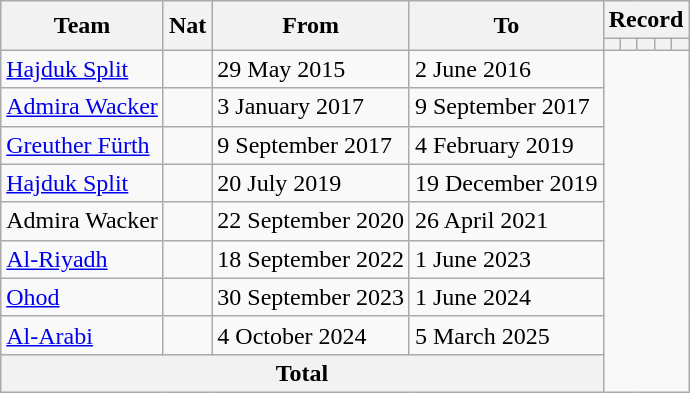<table class=wikitable style="text-align: center">
<tr>
<th rowspan=2>Team</th>
<th rowspan=2>Nat</th>
<th rowspan=2>From</th>
<th rowspan=2>To</th>
<th colspan=5>Record</th>
</tr>
<tr>
<th></th>
<th></th>
<th></th>
<th></th>
<th></th>
</tr>
<tr>
<td align=left><a href='#'>Hajduk Split</a></td>
<td align=left></td>
<td align=left>29 May 2015</td>
<td align=left>2 June 2016<br></td>
</tr>
<tr>
<td align=left><a href='#'>Admira Wacker</a></td>
<td align=left></td>
<td align=left>3 January 2017</td>
<td align=left>9 September 2017<br></td>
</tr>
<tr>
<td align=left><a href='#'>Greuther Fürth</a></td>
<td align=left></td>
<td align=left>9 September 2017</td>
<td align=left>4 February 2019<br></td>
</tr>
<tr>
<td align=left><a href='#'>Hajduk Split</a></td>
<td align=left></td>
<td align=left>20 July 2019</td>
<td align=left>19 December 2019<br></td>
</tr>
<tr>
<td align=left>Admira Wacker</td>
<td align=left></td>
<td align=left>22 September 2020</td>
<td align=left>26 April 2021<br></td>
</tr>
<tr>
<td align=left><a href='#'>Al-Riyadh</a></td>
<td align=left></td>
<td align=left>18 September 2022</td>
<td align=left>1 June 2023<br></td>
</tr>
<tr>
<td align=left><a href='#'>Ohod</a></td>
<td align=left></td>
<td align=left>30 September 2023</td>
<td align=left>1 June 2024<br></td>
</tr>
<tr>
<td align=left><a href='#'>Al-Arabi</a></td>
<td align=left></td>
<td align=left>4 October 2024</td>
<td align=left>5 March 2025<br></td>
</tr>
<tr>
<th colspan=4>Total<br></th>
</tr>
</table>
